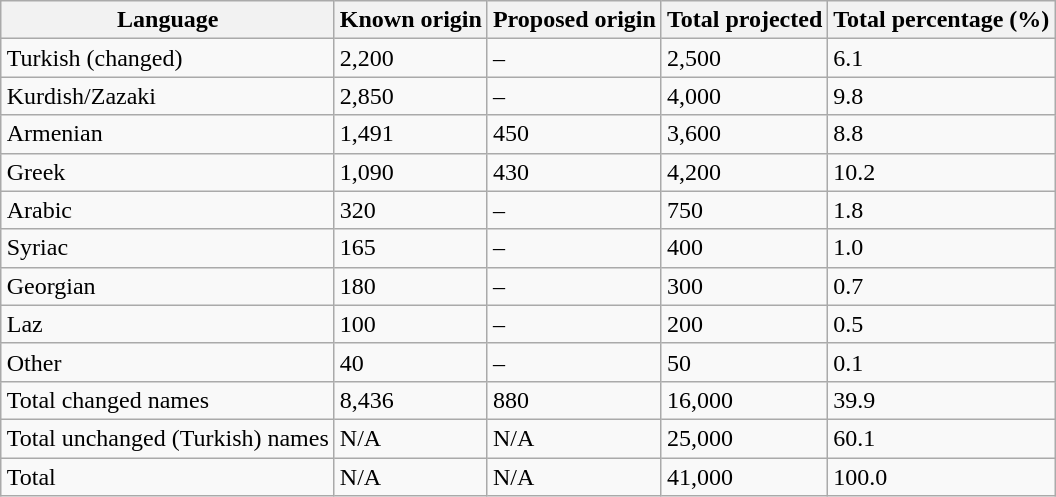<table class="wikitable" style="margin: 1em auto 1em auto;">
<tr>
<th>Language</th>
<th>Known origin</th>
<th>Proposed origin</th>
<th>Total projected</th>
<th>Total percentage (%)</th>
</tr>
<tr>
<td>Turkish (changed)</td>
<td>2,200</td>
<td>–</td>
<td>2,500</td>
<td>6.1</td>
</tr>
<tr>
<td>Kurdish/Zazaki</td>
<td>2,850</td>
<td>–</td>
<td>4,000</td>
<td>9.8</td>
</tr>
<tr>
<td>Armenian</td>
<td>1,491</td>
<td>450</td>
<td>3,600</td>
<td>8.8</td>
</tr>
<tr>
<td>Greek</td>
<td>1,090</td>
<td>430</td>
<td>4,200</td>
<td>10.2</td>
</tr>
<tr>
<td>Arabic</td>
<td>320</td>
<td>–</td>
<td>750</td>
<td>1.8</td>
</tr>
<tr>
<td>Syriac</td>
<td>165</td>
<td>–</td>
<td>400</td>
<td>1.0</td>
</tr>
<tr>
<td>Georgian</td>
<td>180</td>
<td>–</td>
<td>300</td>
<td>0.7</td>
</tr>
<tr>
<td>Laz</td>
<td>100</td>
<td>–</td>
<td>200</td>
<td>0.5</td>
</tr>
<tr>
<td>Other</td>
<td>40</td>
<td>–</td>
<td>50</td>
<td>0.1</td>
</tr>
<tr>
<td>Total changed names</td>
<td>8,436</td>
<td>880</td>
<td>16,000</td>
<td>39.9</td>
</tr>
<tr>
<td>Total unchanged (Turkish) names</td>
<td>N/A</td>
<td>N/A</td>
<td>25,000</td>
<td>60.1</td>
</tr>
<tr>
<td>Total</td>
<td>N/A</td>
<td>N/A</td>
<td>41,000</td>
<td>100.0</td>
</tr>
</table>
